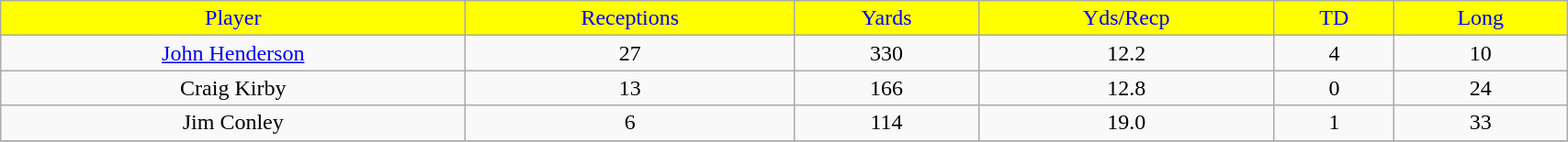<table class="wikitable" width="90%">
<tr align="center"  style="background:yellow;color:blue;">
<td>Player</td>
<td>Receptions</td>
<td>Yards</td>
<td>Yds/Recp</td>
<td>TD</td>
<td>Long</td>
</tr>
<tr align="center" bgcolor="">
<td><a href='#'>John Henderson</a></td>
<td>27</td>
<td>330</td>
<td>12.2</td>
<td>4</td>
<td>10</td>
</tr>
<tr align="center" bgcolor="">
<td>Craig Kirby</td>
<td>13</td>
<td>166</td>
<td>12.8</td>
<td>0</td>
<td>24</td>
</tr>
<tr align="center" bgcolor="">
<td>Jim Conley</td>
<td>6</td>
<td>114</td>
<td>19.0</td>
<td>1</td>
<td>33</td>
</tr>
<tr>
</tr>
</table>
